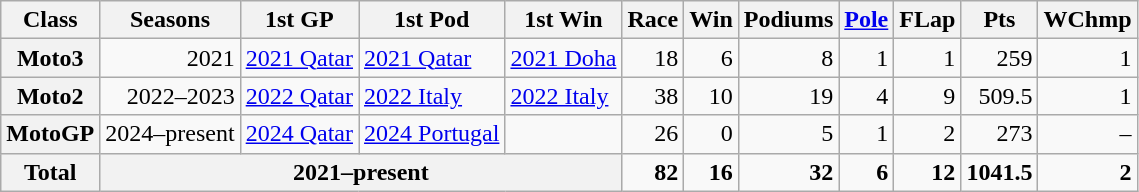<table class="wikitable" style="text-align:right;">
<tr>
<th scope="col">Class</th>
<th scope="col">Seasons</th>
<th scope="col">1st GP</th>
<th scope="col">1st Pod</th>
<th scope="col">1st Win</th>
<th scope="col">Race</th>
<th scope="col">Win</th>
<th scope="col">Podiums</th>
<th scope="col"><a href='#'>Pole</a></th>
<th scope="col">FLap</th>
<th scope="col">Pts</th>
<th scope="col">WChmp</th>
</tr>
<tr>
<th scope="row">Moto3</th>
<td>2021</td>
<td style="text-align:left;"><a href='#'>2021 Qatar</a></td>
<td style="text-align:left;"><a href='#'>2021 Qatar</a></td>
<td style="text-align:left;"><a href='#'>2021 Doha</a></td>
<td>18</td>
<td>6</td>
<td>8</td>
<td>1</td>
<td>1</td>
<td>259</td>
<td>1</td>
</tr>
<tr>
<th scope="row">Moto2</th>
<td>2022–2023</td>
<td style="text-align:left;"><a href='#'>2022 Qatar</a></td>
<td style="text-align:left;"><a href='#'>2022 Italy</a></td>
<td style="text-align:left;"><a href='#'>2022 Italy</a></td>
<td>38</td>
<td>10</td>
<td>19</td>
<td>4</td>
<td>9</td>
<td>509.5</td>
<td>1</td>
</tr>
<tr>
<th scope="row">MotoGP</th>
<td>2024–present</td>
<td style="text-align:left;"><a href='#'>2024 Qatar</a></td>
<td style="text-align:left;"><a href='#'>2024 Portugal</a></td>
<td style="text-align:left;"></td>
<td>26</td>
<td>0</td>
<td>5</td>
<td>1</td>
<td>2</td>
<td>273</td>
<td>–</td>
</tr>
<tr>
<th scope="row">Total</th>
<th colspan="4">2021–present</th>
<td><strong>82</strong></td>
<td><strong>16</strong></td>
<td><strong>32</strong></td>
<td><strong>6</strong></td>
<td><strong>12</strong></td>
<td><strong>1041.5</strong></td>
<td><strong>2</strong></td>
</tr>
</table>
